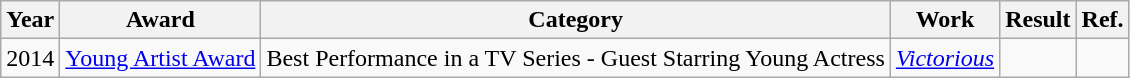<table class="wikitable">
<tr>
<th>Year</th>
<th>Award</th>
<th>Category</th>
<th>Work</th>
<th>Result</th>
<th>Ref.</th>
</tr>
<tr>
<td>2014</td>
<td><a href='#'>Young Artist Award</a></td>
<td>Best Performance in a TV Series - Guest Starring Young Actress</td>
<td><em><a href='#'>Victorious</a></em></td>
<td></td>
<td style="text-align:center;"></td>
</tr>
</table>
